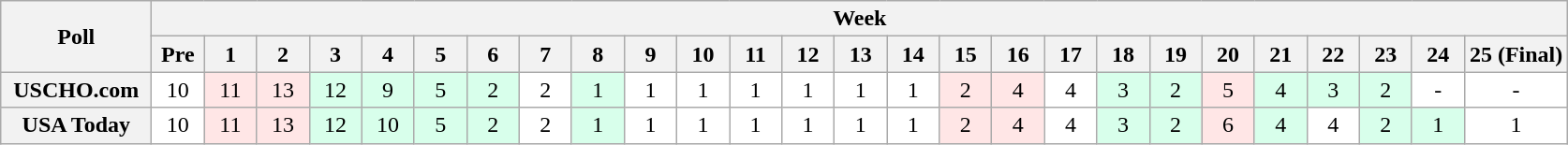<table class="wikitable" style="white-space:nowrap;">
<tr>
<th scope="col" width="100" rowspan="2">Poll</th>
<th colspan="26">Week</th>
</tr>
<tr>
<th scope="col" width="30">Pre</th>
<th scope="col" width="30">1</th>
<th scope="col" width="30">2</th>
<th scope="col" width="30">3</th>
<th scope="col" width="30">4</th>
<th scope="col" width="30">5</th>
<th scope="col" width="30">6</th>
<th scope="col" width="30">7</th>
<th scope="col" width="30">8</th>
<th scope="col" width="30">9</th>
<th scope="col" width="30">10</th>
<th scope="col" width="30">11</th>
<th scope="col" width="30">12</th>
<th scope="col" width="30">13</th>
<th scope="col" width="30">14</th>
<th scope="col" width="30">15</th>
<th scope="col" width="30">16</th>
<th scope="col" width="30">17</th>
<th scope="col" width="30">18</th>
<th scope="col" width="30">19</th>
<th scope="col" width="30">20</th>
<th scope="col" width="30">21</th>
<th scope="col" width="30">22</th>
<th scope="col" width="30">23</th>
<th scope="col" width="30">24</th>
<th scope="col" width="30">25 (Final)</th>
</tr>
<tr style="text-align:center;">
<th>USCHO.com</th>
<td bgcolor=FFFFFF>10 </td>
<td bgcolor=FFE6E6>11</td>
<td bgcolor=FFE6E6>13</td>
<td bgcolor=D8FFEB>12</td>
<td bgcolor=D8FFEB>9</td>
<td bgcolor=D8FFEB>5</td>
<td bgcolor=D8FFEB>2 </td>
<td bgcolor=FFFFFF>2 </td>
<td bgcolor=D8FFEB>1 </td>
<td bgcolor=FFFFFF>1 </td>
<td bgcolor=FFFFFF>1 </td>
<td bgcolor=FFFFFF>1 </td>
<td bgcolor=FFFFFF>1 </td>
<td bgcolor=FFFFFF>1 </td>
<td bgcolor=FFFFFF>1 </td>
<td bgcolor=FFE6E6>2 </td>
<td bgcolor=FFE6E6>4 </td>
<td bgcolor=FFFFFF>4 </td>
<td bgcolor=D8FFEB>3 </td>
<td bgcolor=D8FFEB>2 </td>
<td bgcolor=FFE6E6>5</td>
<td bgcolor=D8FFEB>4</td>
<td bgcolor=D8FFEB>3 </td>
<td bgcolor=D8FFEB>2 </td>
<td bgcolor=FFFFFF>-</td>
<td bgcolor=FFFFFF>-</td>
</tr>
<tr style="text-align:center;">
<th>USA Today</th>
<td bgcolor=FFFFFF>10</td>
<td bgcolor=FFE6E6>11</td>
<td bgcolor=FFE6E6>13</td>
<td bgcolor=D8FFEB>12</td>
<td bgcolor=D8FFEB>10</td>
<td bgcolor=D8FFEB>5</td>
<td bgcolor=D8FFEB>2 </td>
<td bgcolor=FFFFFF>2 </td>
<td bgcolor=D8FFEB>1 </td>
<td bgcolor=FFFFFF>1 </td>
<td bgcolor=FFFFFF>1 </td>
<td bgcolor=FFFFFF>1 </td>
<td bgcolor=FFFFFF>1 </td>
<td bgcolor=FFFFFF>1 </td>
<td bgcolor=FFFFFF>1 </td>
<td bgcolor=FFE6E6>2 </td>
<td bgcolor=FFE6E6>4</td>
<td bgcolor=FFFFFF>4</td>
<td bgcolor=D8FFEB>3 </td>
<td bgcolor=D8FFEB>2</td>
<td bgcolor=FFE6E6>6</td>
<td bgcolor=D8FFEB>4</td>
<td bgcolor=FFFFFF>4</td>
<td bgcolor=D8FFEB>2 </td>
<td bgcolor=D8FFEB>1 </td>
<td bgcolor=FFFFFF>1 </td>
</tr>
</table>
